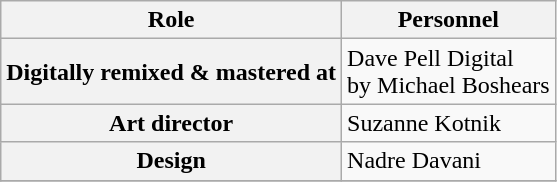<table class="wikitable plainrowheaders sortable">
<tr>
<th scope="col">Role</th>
<th scope="col" class="unsortable">Personnel</th>
</tr>
<tr>
<th scope="row">Digitally remixed & mastered at</th>
<td>Dave Pell Digital<br>by Michael Boshears</td>
</tr>
<tr>
<th scope="row">Art director</th>
<td>Suzanne Kotnik</td>
</tr>
<tr>
<th scope="row">Design</th>
<td>Nadre Davani</td>
</tr>
<tr>
</tr>
</table>
